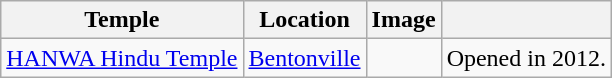<table class="wikitable sortable" id="tableTempleWikiAR">
<tr>
<th>Temple</th>
<th>Location</th>
<th>Image</th>
<th></th>
</tr>
<tr>
<td><a href='#'>HANWA Hindu Temple</a></td>
<td><a href='#'>Bentonville</a><br><small></small></td>
<td></td>
<td>Opened in 2012.</td>
</tr>
</table>
